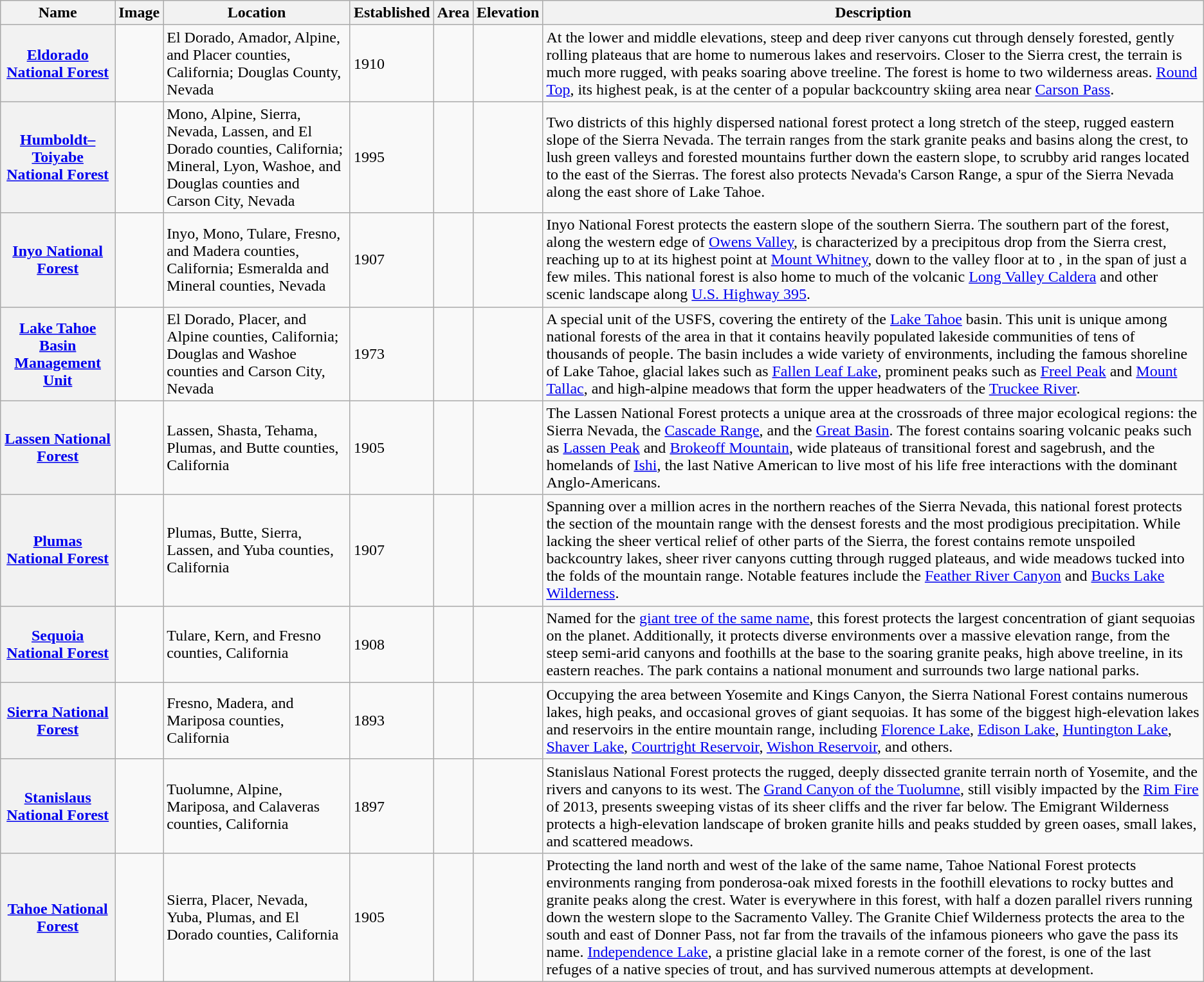<table class="wikitable sortable plainrowheaders">
<tr>
<th scope="col">Name</th>
<th scope="col" class="unsortable">Image</th>
<th scope="col">Location</th>
<th scope="col">Established</th>
<th scope="col">Area</th>
<th scope="col">Elevation</th>
<th scope="col" class="unsortable">Description</th>
</tr>
<tr>
<th><a href='#'>Eldorado National Forest</a></th>
<td></td>
<td>El Dorado, Amador, Alpine, and Placer counties, California; Douglas County, Nevada<br></td>
<td>1910</td>
<td></td>
<td></td>
<td>At the lower and middle elevations, steep and deep river canyons cut through densely forested, gently rolling plateaus that are home to numerous lakes and reservoirs. Closer to the Sierra crest, the terrain is much more rugged, with peaks soaring above treeline. The forest is home to two wilderness areas. <a href='#'>Round Top</a>, its highest peak, is at the center of a popular backcountry skiing area near <a href='#'>Carson Pass</a>.</td>
</tr>
<tr>
<th><a href='#'>Humboldt–Toiyabe National Forest</a></th>
<td></td>
<td>Mono, Alpine, Sierra, Nevada, Lassen, and El Dorado counties, California; Mineral, Lyon, Washoe, and Douglas counties and Carson City, Nevada<br></td>
<td>1995</td>
<td></td>
<td></td>
<td>Two districts of this highly dispersed national forest protect a long stretch of the steep, rugged eastern slope of the Sierra Nevada. The terrain ranges from the stark granite peaks and basins along the crest, to lush green valleys and forested mountains further down the eastern slope, to scrubby arid ranges located to the east of the Sierras. The forest also protects Nevada's Carson Range, a spur of the Sierra Nevada along the east shore of Lake Tahoe.</td>
</tr>
<tr>
<th><a href='#'>Inyo National Forest</a></th>
<td></td>
<td>Inyo, Mono, Tulare, Fresno, and Madera counties, California; Esmeralda and Mineral counties, Nevada<br></td>
<td>1907</td>
<td></td>
<td></td>
<td>Inyo National Forest protects the eastern slope of the southern Sierra. The southern part of the forest, along the western edge of <a href='#'>Owens Valley</a>, is characterized by a precipitous drop from the Sierra crest, reaching up to  at its highest point at <a href='#'>Mount Whitney</a>, down to the valley floor at  to , in the span of just a few miles. This national forest is also home to much of the volcanic <a href='#'>Long Valley Caldera</a> and other scenic landscape along <a href='#'>U.S. Highway 395</a>.</td>
</tr>
<tr>
<th><a href='#'>Lake Tahoe Basin Management Unit</a></th>
<td></td>
<td>El Dorado, Placer, and Alpine counties, California; Douglas and Washoe counties and Carson City, Nevada<br></td>
<td>1973</td>
<td></td>
<td></td>
<td>A special unit of the USFS, covering the entirety of the <a href='#'>Lake Tahoe</a> basin. This unit is unique among national forests of the area in that it contains heavily populated lakeside communities of tens of thousands of people. The basin includes a wide variety of environments, including the famous shoreline of Lake Tahoe, glacial lakes such as <a href='#'>Fallen Leaf Lake</a>, prominent peaks such as <a href='#'>Freel Peak</a> and <a href='#'>Mount Tallac</a>, and high-alpine meadows that form the upper headwaters of the <a href='#'>Truckee River</a>.</td>
</tr>
<tr>
<th><a href='#'>Lassen National Forest</a></th>
<td></td>
<td>Lassen, Shasta, Tehama, Plumas, and Butte counties, California<br></td>
<td>1905</td>
<td></td>
<td></td>
<td>The Lassen National Forest protects a unique area at the crossroads of three major ecological regions: the Sierra Nevada, the <a href='#'>Cascade Range</a>, and the <a href='#'>Great Basin</a>. The forest contains soaring volcanic peaks such as <a href='#'>Lassen Peak</a> and <a href='#'>Brokeoff Mountain</a>, wide plateaus of transitional forest and sagebrush, and the homelands of <a href='#'>Ishi</a>, the last Native American to live most of his life free interactions with the dominant Anglo-Americans.</td>
</tr>
<tr>
<th><a href='#'>Plumas National Forest</a></th>
<td></td>
<td>Plumas, Butte, Sierra, Lassen, and Yuba counties, California<br></td>
<td>1907</td>
<td></td>
<td></td>
<td>Spanning over a million acres in the northern reaches of the Sierra Nevada, this national forest protects the section of the mountain range with the densest forests and the most prodigious precipitation. While lacking the sheer vertical relief of other parts of the Sierra, the forest contains remote unspoiled backcountry lakes, sheer river canyons cutting through rugged plateaus, and wide meadows tucked into the folds of the mountain range. Notable features include the <a href='#'>Feather River Canyon</a> and <a href='#'>Bucks Lake Wilderness</a>.</td>
</tr>
<tr>
<th><a href='#'>Sequoia National Forest</a></th>
<td></td>
<td>Tulare, Kern, and Fresno counties, California<br></td>
<td>1908</td>
<td></td>
<td></td>
<td>Named for the <a href='#'>giant tree of the same name</a>, this forest protects the largest concentration of giant sequoias on the planet. Additionally, it protects diverse environments over a massive elevation range, from the steep semi-arid canyons and foothills at the base to the soaring granite peaks, high above treeline, in its eastern reaches. The park contains a national monument and surrounds two large national parks.</td>
</tr>
<tr>
<th><a href='#'>Sierra National Forest</a></th>
<td></td>
<td>Fresno, Madera, and Mariposa counties, California<br></td>
<td>1893</td>
<td></td>
<td></td>
<td>Occupying the area between Yosemite and Kings Canyon, the Sierra National Forest contains numerous lakes, high peaks, and occasional groves of giant sequoias. It has some of the biggest high-elevation lakes and reservoirs in the entire mountain range, including <a href='#'>Florence Lake</a>, <a href='#'>Edison Lake</a>, <a href='#'>Huntington Lake</a>, <a href='#'>Shaver Lake</a>, <a href='#'>Courtright Reservoir</a>, <a href='#'>Wishon Reservoir</a>, and others.</td>
</tr>
<tr>
<th><a href='#'>Stanislaus National Forest</a></th>
<td></td>
<td>Tuolumne, Alpine, Mariposa, and Calaveras counties, California<br></td>
<td>1897</td>
<td></td>
<td></td>
<td>Stanislaus National Forest protects the rugged, deeply dissected granite terrain north of Yosemite, and the rivers and canyons to its west. The <a href='#'>Grand Canyon of the Tuolumne</a>, still visibly impacted by the <a href='#'>Rim Fire</a> of 2013, presents sweeping vistas of its sheer cliffs and the river far below. The Emigrant Wilderness protects a high-elevation landscape of broken granite hills and peaks studded by green oases, small lakes, and scattered meadows.</td>
</tr>
<tr>
<th><a href='#'>Tahoe National Forest</a></th>
<td></td>
<td>Sierra, Placer, Nevada, Yuba, Plumas, and El Dorado counties, California<br></td>
<td>1905</td>
<td></td>
<td></td>
<td>Protecting the land north and west of the lake of the same name, Tahoe National Forest protects environments ranging from ponderosa-oak mixed forests in the foothill elevations to rocky buttes and granite peaks along the crest. Water is everywhere in this forest, with half a dozen parallel rivers running down the western slope to the Sacramento Valley. The Granite Chief Wilderness protects the area to the south and east of Donner Pass, not far from the travails of the infamous pioneers who gave the pass its name. <a href='#'>Independence Lake</a>, a pristine glacial lake in a remote corner of the forest, is one of the last refuges of a native species of trout, and has survived numerous attempts at development.</td>
</tr>
</table>
